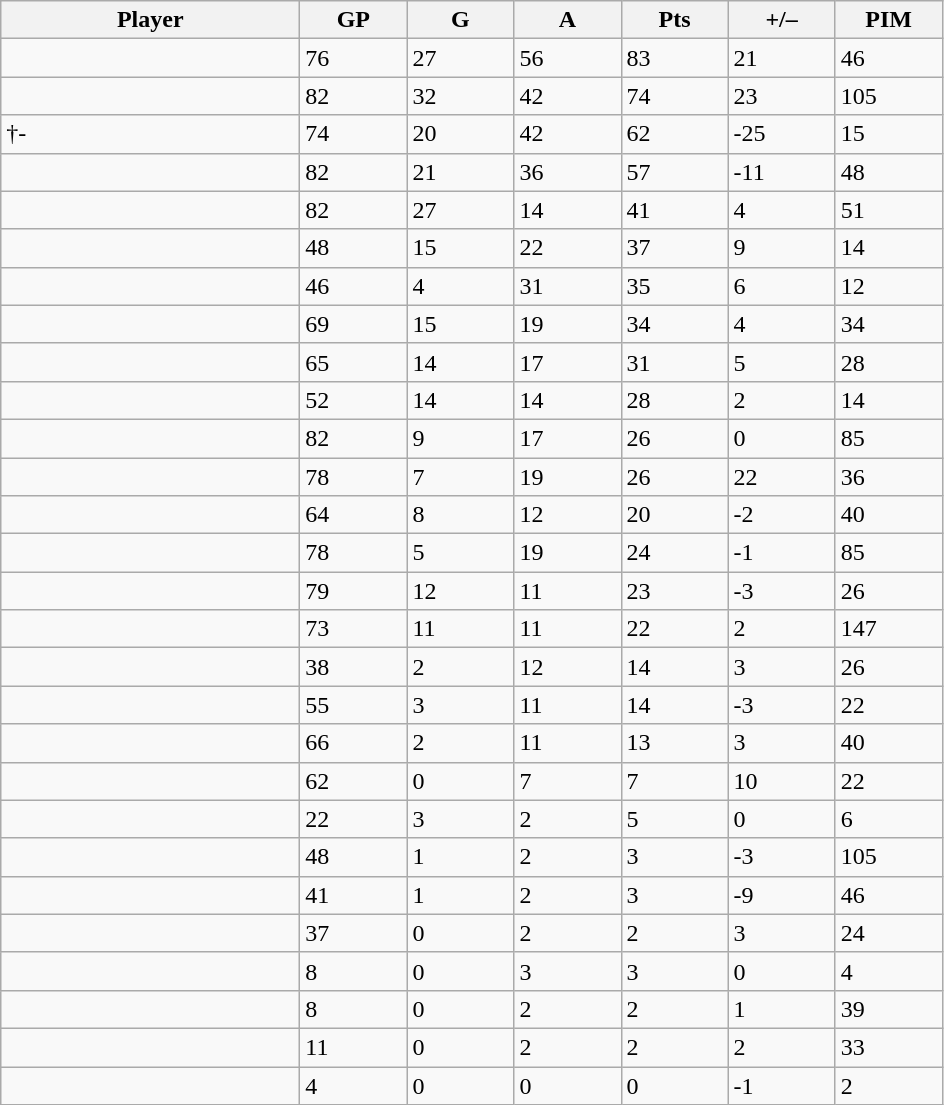<table class="wikitable sortable">
<tr>
<th style="width:12em">Player</th>
<th style="width:4em">GP</th>
<th style="width:4em">G</th>
<th style="width:4em">A</th>
<th style="width:4em">Pts</th>
<th style="width:4em">+/–</th>
<th style="width:4em">PIM</th>
</tr>
<tr>
<td></td>
<td>76</td>
<td>27</td>
<td>56</td>
<td>83</td>
<td>21</td>
<td>46</td>
</tr>
<tr>
<td></td>
<td>82</td>
<td>32</td>
<td>42</td>
<td>74</td>
<td>23</td>
<td>105</td>
</tr>
<tr>
<td>†-</td>
<td>74</td>
<td>20</td>
<td>42</td>
<td>62</td>
<td>-25</td>
<td>15</td>
</tr>
<tr>
<td></td>
<td>82</td>
<td>21</td>
<td>36</td>
<td>57</td>
<td>-11</td>
<td>48</td>
</tr>
<tr>
<td></td>
<td>82</td>
<td>27</td>
<td>14</td>
<td>41</td>
<td>4</td>
<td>51</td>
</tr>
<tr>
<td></td>
<td>48</td>
<td>15</td>
<td>22</td>
<td>37</td>
<td>9</td>
<td>14</td>
</tr>
<tr>
<td></td>
<td>46</td>
<td>4</td>
<td>31</td>
<td>35</td>
<td>6</td>
<td>12</td>
</tr>
<tr>
<td></td>
<td>69</td>
<td>15</td>
<td>19</td>
<td>34</td>
<td>4</td>
<td>34</td>
</tr>
<tr>
<td></td>
<td>65</td>
<td>14</td>
<td>17</td>
<td>31</td>
<td>5</td>
<td>28</td>
</tr>
<tr>
<td></td>
<td>52</td>
<td>14</td>
<td>14</td>
<td>28</td>
<td>2</td>
<td>14</td>
</tr>
<tr>
<td></td>
<td>82</td>
<td>9</td>
<td>17</td>
<td>26</td>
<td>0</td>
<td>85</td>
</tr>
<tr>
<td></td>
<td>78</td>
<td>7</td>
<td>19</td>
<td>26</td>
<td>22</td>
<td>36</td>
</tr>
<tr>
<td></td>
<td>64</td>
<td>8</td>
<td>12</td>
<td>20</td>
<td>-2</td>
<td>40</td>
</tr>
<tr>
<td></td>
<td>78</td>
<td>5</td>
<td>19</td>
<td>24</td>
<td>-1</td>
<td>85</td>
</tr>
<tr>
<td></td>
<td>79</td>
<td>12</td>
<td>11</td>
<td>23</td>
<td>-3</td>
<td>26</td>
</tr>
<tr>
<td></td>
<td>73</td>
<td>11</td>
<td>11</td>
<td>22</td>
<td>2</td>
<td>147</td>
</tr>
<tr>
<td></td>
<td>38</td>
<td>2</td>
<td>12</td>
<td>14</td>
<td>3</td>
<td>26</td>
</tr>
<tr>
<td></td>
<td>55</td>
<td>3</td>
<td>11</td>
<td>14</td>
<td>-3</td>
<td>22</td>
</tr>
<tr>
<td></td>
<td>66</td>
<td>2</td>
<td>11</td>
<td>13</td>
<td>3</td>
<td>40</td>
</tr>
<tr>
<td></td>
<td>62</td>
<td>0</td>
<td>7</td>
<td>7</td>
<td>10</td>
<td>22</td>
</tr>
<tr>
<td></td>
<td>22</td>
<td>3</td>
<td>2</td>
<td>5</td>
<td>0</td>
<td>6</td>
</tr>
<tr>
<td></td>
<td>48</td>
<td>1</td>
<td>2</td>
<td>3</td>
<td>-3</td>
<td>105</td>
</tr>
<tr>
<td></td>
<td>41</td>
<td>1</td>
<td>2</td>
<td>3</td>
<td>-9</td>
<td>46</td>
</tr>
<tr>
<td></td>
<td>37</td>
<td>0</td>
<td>2</td>
<td>2</td>
<td>3</td>
<td>24</td>
</tr>
<tr>
<td></td>
<td>8</td>
<td>0</td>
<td>3</td>
<td>3</td>
<td>0</td>
<td>4</td>
</tr>
<tr>
<td></td>
<td>8</td>
<td>0</td>
<td>2</td>
<td>2</td>
<td>1</td>
<td>39</td>
</tr>
<tr>
<td></td>
<td>11</td>
<td>0</td>
<td>2</td>
<td>2</td>
<td>2</td>
<td>33</td>
</tr>
<tr>
<td></td>
<td>4</td>
<td>0</td>
<td>0</td>
<td>0</td>
<td>-1</td>
<td>2</td>
</tr>
</table>
